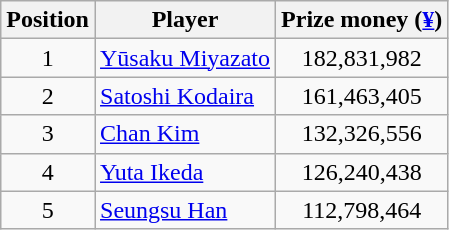<table class="wikitable">
<tr>
<th>Position</th>
<th>Player</th>
<th>Prize money (<a href='#'>¥</a>)</th>
</tr>
<tr>
<td align=center>1</td>
<td> <a href='#'>Yūsaku Miyazato</a></td>
<td align=center>182,831,982</td>
</tr>
<tr>
<td align=center>2</td>
<td> <a href='#'>Satoshi Kodaira</a></td>
<td align=center>161,463,405</td>
</tr>
<tr>
<td align=center>3</td>
<td> <a href='#'>Chan Kim</a></td>
<td align=center>132,326,556</td>
</tr>
<tr>
<td align=center>4</td>
<td> <a href='#'>Yuta Ikeda</a></td>
<td align=center>126,240,438</td>
</tr>
<tr>
<td align=center>5</td>
<td> <a href='#'>Seungsu Han</a></td>
<td align=center>112,798,464</td>
</tr>
</table>
